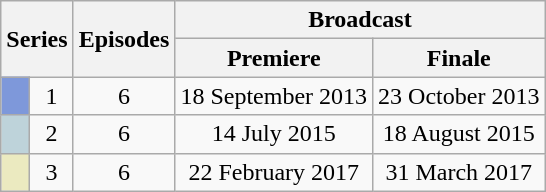<table class="wikitable"  style="width: 75%; text-align:center;">
<tr>
<th colspan="2" rowspan="2">Series</th>
<th rowspan="2">Episodes</th>
<th colspan="2">Broadcast</th>
</tr>
<tr>
<th>Premiere</th>
<th>Finale</th>
</tr>
<tr style="text-align:center;">
<td style="width:12px; background:#7E98DA;"></td>
<td>1</td>
<td>6</td>
<td>18 September 2013</td>
<td>23 October 2013</td>
</tr>
<tr style="text-align:center;">
<td style="width:12px; background:#BED3DA;"></td>
<td>2</td>
<td>6</td>
<td>14 July 2015</td>
<td>18 August 2015</td>
</tr>
<tr style="text-align:center;">
<td style="width:12px; background:#EBEAC0;"></td>
<td>3</td>
<td>6</td>
<td>22 February 2017</td>
<td>31 March 2017</td>
</tr>
</table>
